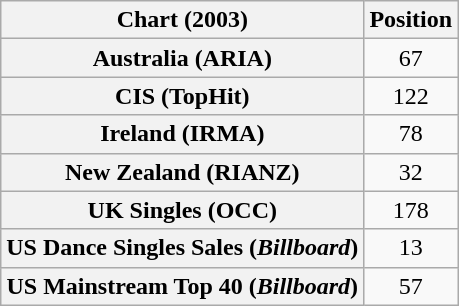<table class="wikitable sortable plainrowheaders" style="text-align:center">
<tr>
<th>Chart (2003)</th>
<th>Position</th>
</tr>
<tr>
<th scope="row">Australia (ARIA)</th>
<td>67</td>
</tr>
<tr>
<th scope="row">CIS (TopHit)</th>
<td>122</td>
</tr>
<tr>
<th scope="row">Ireland (IRMA)</th>
<td>78</td>
</tr>
<tr>
<th scope="row">New Zealand (RIANZ)</th>
<td>32</td>
</tr>
<tr>
<th scope="row">UK Singles (OCC)</th>
<td>178</td>
</tr>
<tr>
<th scope="row">US Dance Singles Sales (<em>Billboard</em>)</th>
<td>13</td>
</tr>
<tr>
<th scope="row">US Mainstream Top 40 (<em>Billboard</em>)</th>
<td>57</td>
</tr>
</table>
